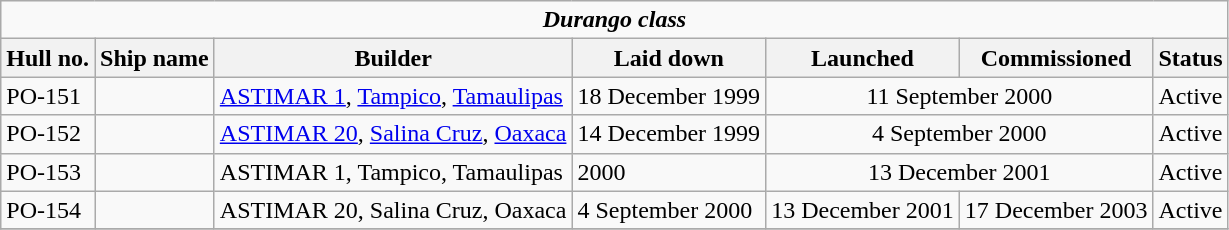<table class="wikitable">
<tr>
<td colspan=7 align=center><strong><em>Durango<em> class<strong></td>
</tr>
<tr>
<th>Hull no.</th>
<th>Ship name</th>
<th>Builder</th>
<th>Laid down</th>
<th>Launched</th>
<th>Commissioned</th>
<th>Status</th>
</tr>
<tr>
<td>PO-151</td>
<td></td>
<td><a href='#'>ASTIMAR 1</a>, <a href='#'>Tampico</a>, <a href='#'>Tamaulipas</a></td>
<td>18 December 1999</td>
<td colspan=2 align=center>11 September 2000</td>
<td>Active</td>
</tr>
<tr>
<td>PO-152</td>
<td></td>
<td><a href='#'>ASTIMAR 20</a>, <a href='#'>Salina Cruz</a>, <a href='#'>Oaxaca</a></td>
<td>14 December 1999</td>
<td colspan=2 align=center>4 September 2000</td>
<td>Active</td>
</tr>
<tr>
<td>PO-153</td>
<td></td>
<td>ASTIMAR 1, Tampico, Tamaulipas</td>
<td>2000</td>
<td colspan=2 align=center>13 December 2001</td>
<td>Active</td>
</tr>
<tr>
<td>PO-154</td>
<td></td>
<td>ASTIMAR 20, Salina Cruz, Oaxaca</td>
<td>4 September 2000</td>
<td>13 December 2001</td>
<td>17 December 2003</td>
<td>Active</td>
</tr>
<tr>
</tr>
</table>
